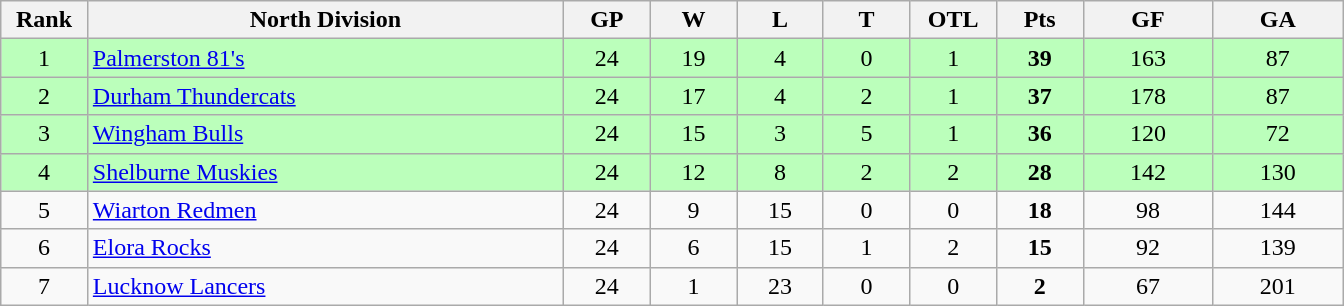<table class="wikitable" style="text-align:center" width:50em">
<tr>
<th bgcolor="#DDDDFF" width="5%">Rank</th>
<th bgcolor="#DDDDFF" width="27.5%">North Division</th>
<th bgcolor="#DDDDFF" width="5%">GP</th>
<th bgcolor="#DDDDFF" width="5%">W</th>
<th bgcolor="#DDDDFF" width="5%">L</th>
<th bgcolor="#DDDDFF" width="5%">T</th>
<th bgcolor="#DDDDFF" width="5%">OTL</th>
<th bgcolor="#DDDDFF" width="5%">Pts</th>
<th bgcolor="#DDDDFF" width="7.5%">GF</th>
<th bgcolor="#DDDDFF" width="7.5%">GA</th>
</tr>
<tr bgcolor="#bbffbb">
<td>1</td>
<td align=left><a href='#'>Palmerston 81's</a></td>
<td>24</td>
<td>19</td>
<td>4</td>
<td>0</td>
<td>1</td>
<td><strong>39</strong></td>
<td>163</td>
<td>87</td>
</tr>
<tr bgcolor="#bbffbb">
<td>2</td>
<td align=left><a href='#'>Durham Thundercats</a></td>
<td>24</td>
<td>17</td>
<td>4</td>
<td>2</td>
<td>1</td>
<td><strong>37</strong></td>
<td>178</td>
<td>87</td>
</tr>
<tr bgcolor="#bbffbb">
<td>3</td>
<td align=left><a href='#'>Wingham Bulls</a></td>
<td>24</td>
<td>15</td>
<td>3</td>
<td>5</td>
<td>1</td>
<td><strong>36</strong></td>
<td>120</td>
<td>72</td>
</tr>
<tr bgcolor="#bbffbb">
<td>4</td>
<td align=left><a href='#'>Shelburne Muskies</a></td>
<td>24</td>
<td>12</td>
<td>8</td>
<td>2</td>
<td>2</td>
<td><strong>28</strong></td>
<td>142</td>
<td>130</td>
</tr>
<tr>
<td>5</td>
<td align=left><a href='#'>Wiarton Redmen</a></td>
<td>24</td>
<td>9</td>
<td>15</td>
<td>0</td>
<td>0</td>
<td><strong>18</strong></td>
<td>98</td>
<td>144</td>
</tr>
<tr>
<td>6</td>
<td align=left><a href='#'>Elora Rocks</a></td>
<td>24</td>
<td>6</td>
<td>15</td>
<td>1</td>
<td>2</td>
<td><strong>15</strong></td>
<td>92</td>
<td>139</td>
</tr>
<tr>
<td>7</td>
<td align=left><a href='#'>Lucknow Lancers</a></td>
<td>24</td>
<td>1</td>
<td>23</td>
<td>0</td>
<td>0</td>
<td><strong>2</strong></td>
<td>67</td>
<td>201</td>
</tr>
</table>
